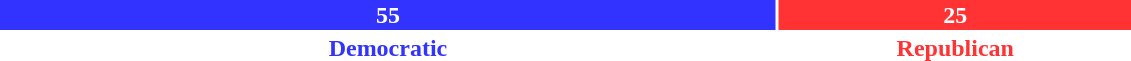<table style="width:60%;">
<tr>
<td scope="row" colspan="2" style="text-align:center"></td>
</tr>
<tr>
<td scope="row" style="background:#3333FF; width:68.75%; text-align:center; color:white"><strong>55</strong></td>
<td style="background:#FF3333; width:31.25%; text-align:center; color:white"><strong>25</strong></td>
</tr>
<tr>
<td scope="row" style="text-align:center; color:#3333FF"><strong>Democratic</strong></td>
<td style="text-align:center; color:#FF3333"><strong>Republican</strong></td>
</tr>
</table>
